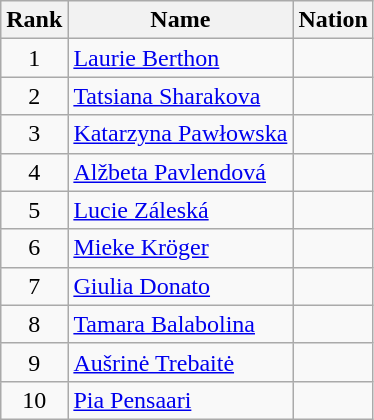<table class="wikitable sortable" style="text-align:center">
<tr>
<th>Rank</th>
<th>Name</th>
<th>Nation</th>
</tr>
<tr>
<td>1</td>
<td align=left><a href='#'>Laurie Berthon</a></td>
<td align=left></td>
</tr>
<tr>
<td>2</td>
<td align=left><a href='#'>Tatsiana Sharakova</a></td>
<td align=left></td>
</tr>
<tr>
<td>3</td>
<td align=left><a href='#'>Katarzyna Pawłowska</a></td>
<td align=left></td>
</tr>
<tr>
<td>4</td>
<td align=left><a href='#'>Alžbeta Pavlendová</a></td>
<td align=left></td>
</tr>
<tr>
<td>5</td>
<td align=left><a href='#'>Lucie Záleská</a></td>
<td align=left></td>
</tr>
<tr>
<td>6</td>
<td align=left><a href='#'>Mieke Kröger</a></td>
<td align=left></td>
</tr>
<tr>
<td>7</td>
<td align=left><a href='#'>Giulia Donato</a></td>
<td align=left></td>
</tr>
<tr>
<td>8</td>
<td align=left><a href='#'>Tamara Balabolina</a></td>
<td align=left></td>
</tr>
<tr>
<td>9</td>
<td align=left><a href='#'>Aušrinė Trebaitė</a></td>
<td align=left></td>
</tr>
<tr>
<td>10</td>
<td align=left><a href='#'>Pia Pensaari</a></td>
<td align=left></td>
</tr>
</table>
